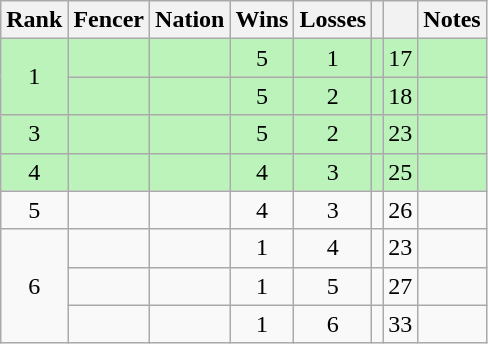<table class="wikitable sortable" style="text-align: center;">
<tr>
<th>Rank</th>
<th>Fencer</th>
<th>Nation</th>
<th>Wins</th>
<th>Losses</th>
<th></th>
<th></th>
<th>Notes</th>
</tr>
<tr style="background:#bbf3bb;">
<td rowspan=2>1</td>
<td align=left></td>
<td align=left></td>
<td>5</td>
<td>1</td>
<td></td>
<td>17</td>
<td></td>
</tr>
<tr style="background:#bbf3bb;">
<td align=left></td>
<td align=left></td>
<td>5</td>
<td>2</td>
<td></td>
<td>18</td>
<td></td>
</tr>
<tr style="background:#bbf3bb;">
<td>3</td>
<td align=left></td>
<td align=left></td>
<td>5</td>
<td>2</td>
<td></td>
<td>23</td>
<td></td>
</tr>
<tr style="background:#bbf3bb;">
<td>4</td>
<td align=left></td>
<td align=left></td>
<td>4</td>
<td>3</td>
<td></td>
<td>25</td>
<td></td>
</tr>
<tr>
<td>5</td>
<td align=left></td>
<td align=left></td>
<td>4</td>
<td>3</td>
<td></td>
<td>26</td>
<td></td>
</tr>
<tr>
<td rowspan=3>6</td>
<td align=left></td>
<td align=left></td>
<td>1</td>
<td>4</td>
<td></td>
<td>23</td>
<td></td>
</tr>
<tr>
<td align=left></td>
<td align=left></td>
<td>1</td>
<td>5</td>
<td></td>
<td>27</td>
<td></td>
</tr>
<tr>
<td align=left></td>
<td align=left></td>
<td>1</td>
<td>6</td>
<td></td>
<td>33</td>
<td></td>
</tr>
</table>
